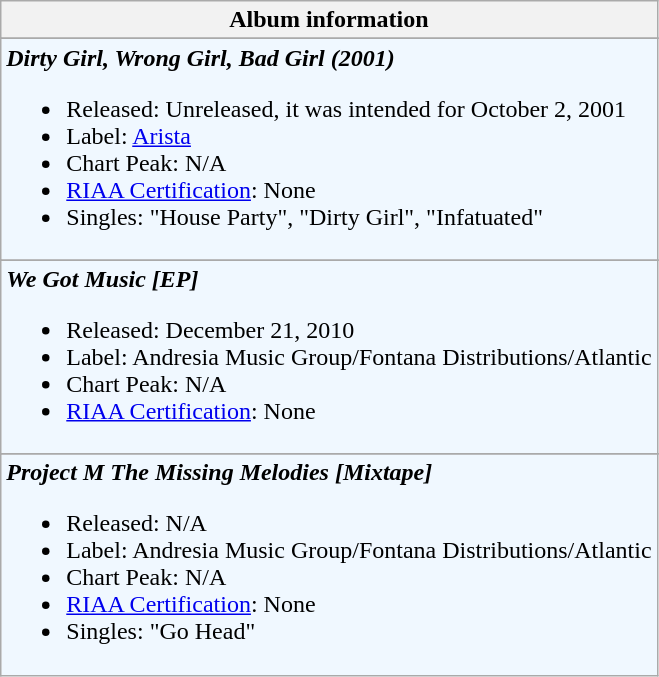<table class="wikitable">
<tr>
<th align="left">Album information</th>
</tr>
<tr>
</tr>
<tr bgcolor="#F0F8FF">
<td align="left"><strong><em>Dirty Girl, Wrong Girl, Bad Girl (2001)</em></strong><br><ul><li>Released: Unreleased, it was intended for October 2, 2001</li><li>Label: <a href='#'>Arista</a></li><li>Chart Peak: N/A</li><li><a href='#'>RIAA Certification</a>: None</li><li>Singles: "House Party", "Dirty Girl", "Infatuated"</li></ul></td>
</tr>
<tr>
</tr>
<tr>
</tr>
<tr bgcolor="#F0F8FF">
<td align="left"><strong><em>We Got Music [EP]</em></strong><br><ul><li>Released: December 21, 2010</li><li>Label: Andresia Music Group/Fontana Distributions/Atlantic</li><li>Chart Peak: N/A</li><li><a href='#'>RIAA Certification</a>: None</li></ul></td>
</tr>
<tr>
</tr>
<tr>
</tr>
<tr bgcolor="#F0F8FF">
<td align="left"><strong><em>Project M The Missing Melodies [Mixtape]</em></strong><br><ul><li>Released: N/A</li><li>Label: Andresia Music Group/Fontana Distributions/Atlantic</li><li>Chart Peak: N/A</li><li><a href='#'>RIAA Certification</a>: None</li><li>Singles: "Go Head"</li></ul></td>
</tr>
</table>
